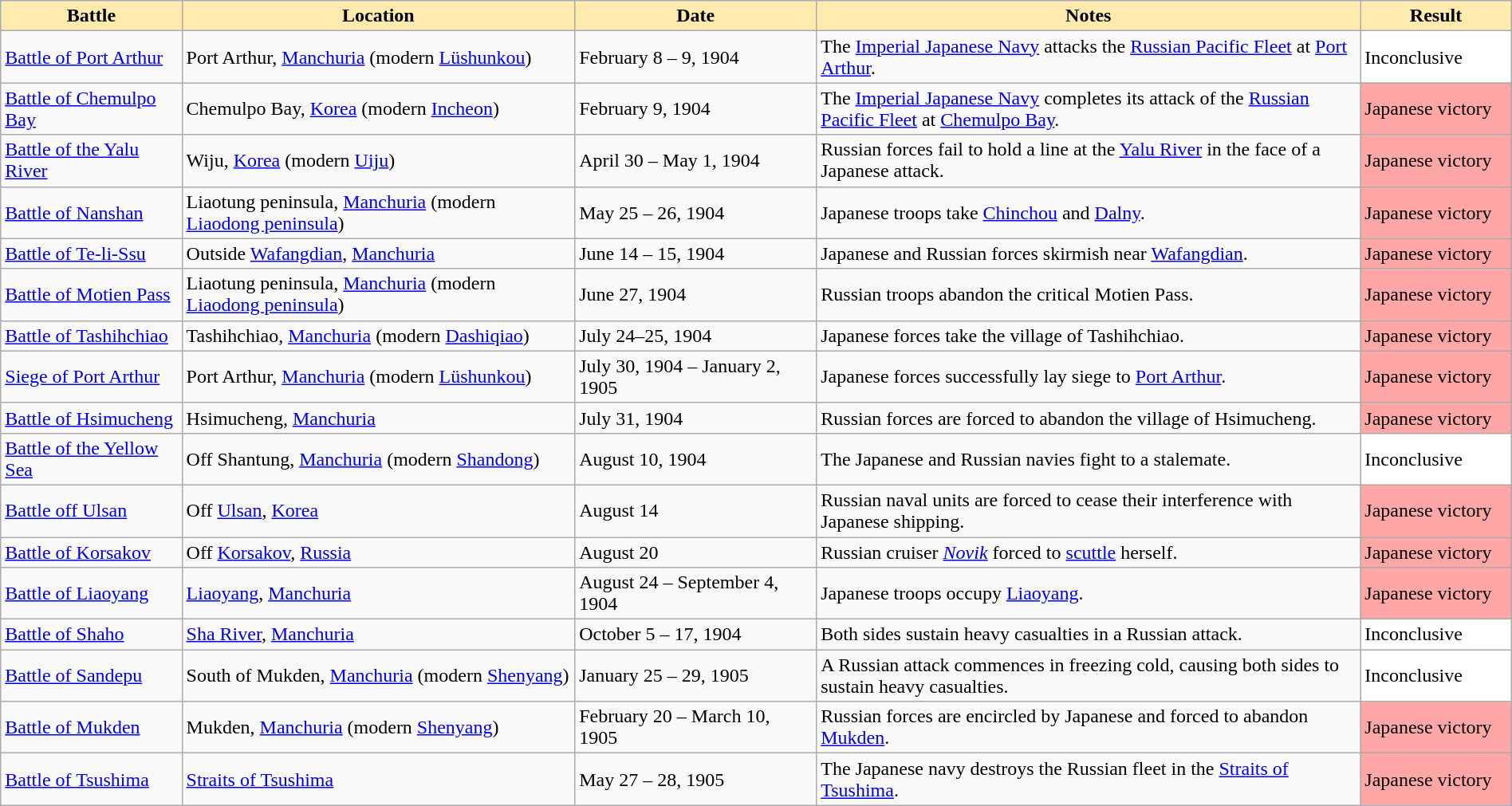<table class="wikitable sortable" width="100%">
<tr>
<th width="12%" style="background: #FFEBAD"><strong>Battle</strong></th>
<th width="26%" style="background: #FFEBAD"><strong>Location</strong></th>
<th width="16%" style="background: #FFEBAD"><strong>Date</strong></th>
<th width="36%" style="background: #FFEBAD" class="unsortable"><strong>Notes</strong></th>
<th width="10%" style="background: #FFEBAD"><strong>Result</strong></th>
</tr>
<tr>
<td><a href='#'>Battle of Port Arthur</a></td>
<td>Port Arthur, <a href='#'>Manchuria</a> (modern <a href='#'>Lüshunkou</a>)</td>
<td>February 8 – 9, 1904</td>
<td>The <a href='#'>Imperial Japanese Navy</a> attacks the <a href='#'>Russian Pacific Fleet</a> at <a href='#'>Port Arthur</a>.</td>
<td bgcolor="#FFFFFF">Inconclusive</td>
</tr>
<tr>
<td><a href='#'>Battle of Chemulpo Bay</a></td>
<td>Chemulpo Bay, <a href='#'>Korea</a> (modern <a href='#'>Incheon</a>)</td>
<td>February 9, 1904</td>
<td>The <a href='#'>Imperial Japanese Navy</a> completes its attack of the <a href='#'>Russian Pacific Fleet</a> at <a href='#'>Chemulpo Bay</a>.</td>
<td bgcolor="#FFA7A7">Japanese victory</td>
</tr>
<tr>
<td><a href='#'>Battle of the Yalu River</a></td>
<td>Wiju, <a href='#'>Korea</a> (modern <a href='#'>Uiju</a>)</td>
<td>April 30 – May 1, 1904</td>
<td>Russian forces fail to hold a line at the <a href='#'>Yalu River</a> in the face of a Japanese attack.</td>
<td bgcolor="#FFA7A7">Japanese victory</td>
</tr>
<tr>
<td><a href='#'>Battle of Nanshan</a></td>
<td>Liaotung peninsula, <a href='#'>Manchuria</a> (modern <a href='#'>Liaodong peninsula</a>)</td>
<td>May 25 – 26, 1904</td>
<td>Japanese troops take <a href='#'>Chinchou</a> and <a href='#'>Dalny</a>.</td>
<td bgcolor="#FFA7A7">Japanese victory</td>
</tr>
<tr>
<td><a href='#'>Battle of Te-li-Ssu</a></td>
<td>Outside <a href='#'>Wafangdian</a>, <a href='#'>Manchuria</a></td>
<td>June 14 – 15, 1904</td>
<td>Japanese and Russian forces skirmish near <a href='#'>Wafangdian</a>.</td>
<td bgcolor="#FFA7A7">Japanese victory</td>
</tr>
<tr>
<td><a href='#'>Battle of Motien Pass</a></td>
<td>Liaotung peninsula, <a href='#'>Manchuria</a> (modern <a href='#'>Liaodong peninsula</a>)</td>
<td>June 27, 1904</td>
<td>Russian troops abandon the critical Motien Pass.</td>
<td bgcolor="#FFA7A7">Japanese victory</td>
</tr>
<tr>
<td><a href='#'>Battle of Tashihchiao</a></td>
<td>Tashihchiao, <a href='#'>Manchuria</a> (modern <a href='#'>Dashiqiao</a>)</td>
<td>July 24–25, 1904</td>
<td>Japanese forces take the village of Tashihchiao.</td>
<td bgcolor="#FFA7A7">Japanese victory</td>
</tr>
<tr>
<td><a href='#'>Siege of Port Arthur</a></td>
<td>Port Arthur, <a href='#'>Manchuria</a> (modern <a href='#'>Lüshunkou</a>)</td>
<td>July 30, 1904 – January 2, 1905</td>
<td>Japanese forces successfully lay siege to <a href='#'>Port Arthur</a>.</td>
<td bgcolor="#FFA7A7">Japanese victory</td>
</tr>
<tr>
<td><a href='#'>Battle of Hsimucheng</a></td>
<td>Hsimucheng, <a href='#'>Manchuria</a></td>
<td>July 31, 1904</td>
<td>Russian forces are forced to abandon the village of Hsimucheng.</td>
<td bgcolor="#FFA7A7">Japanese victory</td>
</tr>
<tr>
<td><a href='#'>Battle of the Yellow Sea</a></td>
<td>Off Shantung, <a href='#'>Manchuria</a> (modern <a href='#'>Shandong</a>)</td>
<td>August 10, 1904</td>
<td>The Japanese and Russian navies fight to a stalemate.</td>
<td bgcolor="#FFFFFF">Inconclusive</td>
</tr>
<tr>
<td><a href='#'>Battle off Ulsan</a></td>
<td>Off <a href='#'>Ulsan</a>, <a href='#'>Korea</a></td>
<td>August 14</td>
<td>Russian naval units are forced to cease their interference with Japanese shipping.</td>
<td bgcolor="#FFA7A7">Japanese victory</td>
</tr>
<tr>
<td><a href='#'>Battle of Korsakov</a></td>
<td>Off <a href='#'>Korsakov</a>, <a href='#'>Russia</a></td>
<td>August 20</td>
<td>Russian cruiser <em><a href='#'>Novik</a></em> forced to <a href='#'>scuttle</a> herself.</td>
<td bgcolor="#FFA7A7">Japanese victory</td>
</tr>
<tr>
<td><a href='#'>Battle of Liaoyang</a></td>
<td><a href='#'>Liaoyang</a>, <a href='#'>Manchuria</a></td>
<td>August 24 – September 4, 1904</td>
<td>Japanese troops occupy <a href='#'>Liaoyang</a>.</td>
<td bgcolor="#FFA7A7">Japanese victory</td>
</tr>
<tr>
<td><a href='#'>Battle of Shaho</a></td>
<td><a href='#'>Sha River</a>, <a href='#'>Manchuria</a></td>
<td>October 5 – 17, 1904</td>
<td>Both sides sustain heavy casualties in a Russian attack.</td>
<td bgcolor="#FFFFFF">Inconclusive</td>
</tr>
<tr>
<td><a href='#'>Battle of Sandepu</a></td>
<td>South of Mukden, <a href='#'>Manchuria</a> (modern <a href='#'>Shenyang</a>)</td>
<td>January 25 – 29, 1905</td>
<td>A Russian attack commences in freezing cold, causing both sides to sustain heavy casualties.</td>
<td bgcolor="#FFFFFF">Inconclusive</td>
</tr>
<tr>
<td><a href='#'>Battle of Mukden</a></td>
<td>Mukden, <a href='#'>Manchuria</a> (modern <a href='#'>Shenyang</a>)</td>
<td>February 20 – March 10, 1905</td>
<td>Russian forces are encircled by Japanese and forced to abandon <a href='#'>Mukden</a>.</td>
<td bgcolor="#FFA7A7">Japanese victory</td>
</tr>
<tr>
<td><a href='#'>Battle of Tsushima</a></td>
<td><a href='#'>Straits of Tsushima</a></td>
<td>May 27 – 28, 1905</td>
<td>The Japanese navy destroys the Russian fleet in the <a href='#'>Straits of Tsushima</a>.</td>
<td bgcolor="#FFA7A7">Japanese victory</td>
</tr>
</table>
